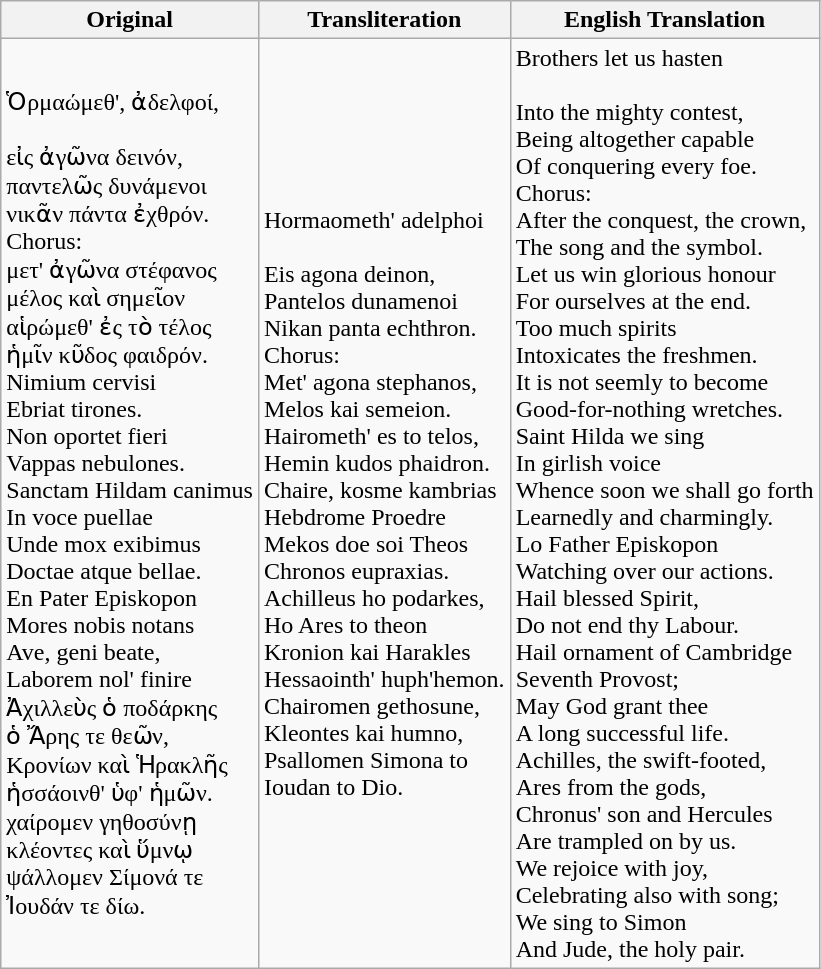<table class="wikitable">
<tr>
<th>Original</th>
<th>Transliteration</th>
<th>English Translation</th>
</tr>
<tr>
<td>Ὁρμαώμεθ', ἀδελφοί,<br><br>εἰς ἀγῶνα δεινόν,<br>
παντελῶς δυνάμενοι<br>
νικᾶν πάντα ἐχθρόν.<br>Chorus:<br>
μετ' ἀγῶνα στέφανος<br>
μέλος καὶ σημεῖον<br>
αἱρώμεθ' ἐς τὸ τέλος<br>
ἡμῖν κῦδος φαιδρόν.<br>Nimium cervisi<br>
Ebriat tirones.<br>
Non oportet fieri<br>
Vappas nebulones.<br>Sanctam Hildam canimus<br>
In voce puellae<br>
Unde mox exibimus<br>
Doctae atque bellae.<br>En Pater Episkopon<br>
Mores nobis notans<br>
Ave, geni beate,<br>
Laborem nol' finire<br>Ἀχιλλεὺς ὁ ποδάρκης<br>
ὁ Ἄρης τε θεῶν,<br>
Κρονίων καὶ Ἡρακλῆς<br>
ἡσσάοινθ' ὑφ' ἡμῶν.<br>χαίρομεν γηθοσύνῃ<br>
κλέοντες καὶ ὕμνῳ<br>
ψάλλομεν Σίμονά τε<br>
Ἰουδάν τε δίω.</td>
<td>Hormaometh' adelphoi<br><br>Eis agona deinon,<br>
Pantelos dunamenoi<br>
Nikan panta echthron.<br>Chorus:<br>
Met' agona stephanos,<br>
Melos kai semeion.<br>
Hairometh' es to telos,<br>
Hemin kudos phaidron.<br>Chaire, kosme kambrias<br>
Hebdrome Proedre<br>
Mekos doe soi Theos<br>
Chronos eupraxias.<br>Achilleus ho podarkes,<br>
Ho Ares to theon<br>
Kronion kai Harakles<br>
Hessaointh' huph'hemon.<br>Chairomen gethosune,<br>
Kleontes kai humno,<br>
Psallomen Simona to<br>
Ioudan to Dio.</td>
<td>Brothers let us hasten <br><br>Into the mighty contest,<br>
Being altogether capable<br>
Of conquering every foe.<br>Chorus:<br>
After the conquest, the crown,<br>
The song and the symbol.<br>
Let us win glorious honour<br>
For ourselves at the end.<br>Too much spirits<br>
Intoxicates the freshmen.<br>
It is not seemly to become<br>
Good-for-nothing wretches.<br>Saint Hilda we sing<br>
In girlish voice<br>
Whence soon we shall go forth<br>
Learnedly and charmingly.<br>Lo Father Episkopon<br>
Watching over our actions.<br>
Hail blessed Spirit,<br>
Do not end thy Labour.<br>Hail ornament of Cambridge<br>
Seventh Provost;<br>
May God grant thee<br>
A long successful life.<br>Achilles, the swift-footed,<br>
Ares from the gods,<br>
Chronus' son and Hercules<br>
Are trampled on by us.<br>We rejoice with joy,<br>
Celebrating also with song;<br>
We sing to Simon<br>
And Jude, the holy pair.</td>
</tr>
</table>
